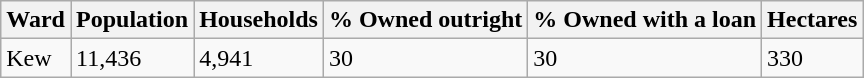<table class="wikitable">
<tr>
<th>Ward</th>
<th>Population</th>
<th>Households</th>
<th>% Owned outright</th>
<th>% Owned with a loan</th>
<th>Hectares</th>
</tr>
<tr>
<td>Kew</td>
<td>11,436</td>
<td>4,941</td>
<td>30</td>
<td>30</td>
<td>330</td>
</tr>
</table>
